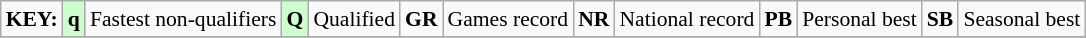<table class="wikitable" style="margin:0.5em auto; font-size:90%;">
<tr>
<td><strong>KEY:</strong></td>
<td bgcolor=ccffcc align=center><strong>q</strong></td>
<td>Fastest non-qualifiers</td>
<td bgcolor=ccffcc align=center><strong>Q</strong></td>
<td>Qualified</td>
<td align=center><strong>GR</strong></td>
<td>Games record</td>
<td align=center><strong>NR</strong></td>
<td>National record</td>
<td align=center><strong>PB</strong></td>
<td>Personal best</td>
<td align=center><strong>SB</strong></td>
<td>Seasonal best</td>
</tr>
<tr>
</tr>
</table>
